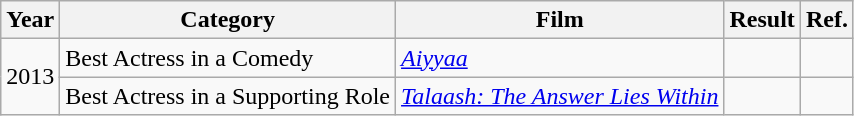<table class="wikitable">
<tr>
<th>Year</th>
<th>Category</th>
<th>Film</th>
<th>Result</th>
<th>Ref.</th>
</tr>
<tr>
<td rowspan="2">2013</td>
<td>Best Actress in a Comedy</td>
<td><em><a href='#'>Aiyyaa</a></em></td>
<td></td>
<td></td>
</tr>
<tr>
<td>Best Actress in a Supporting Role</td>
<td><em><a href='#'>Talaash: The Answer Lies Within</a></em></td>
<td></td>
<td></td>
</tr>
</table>
